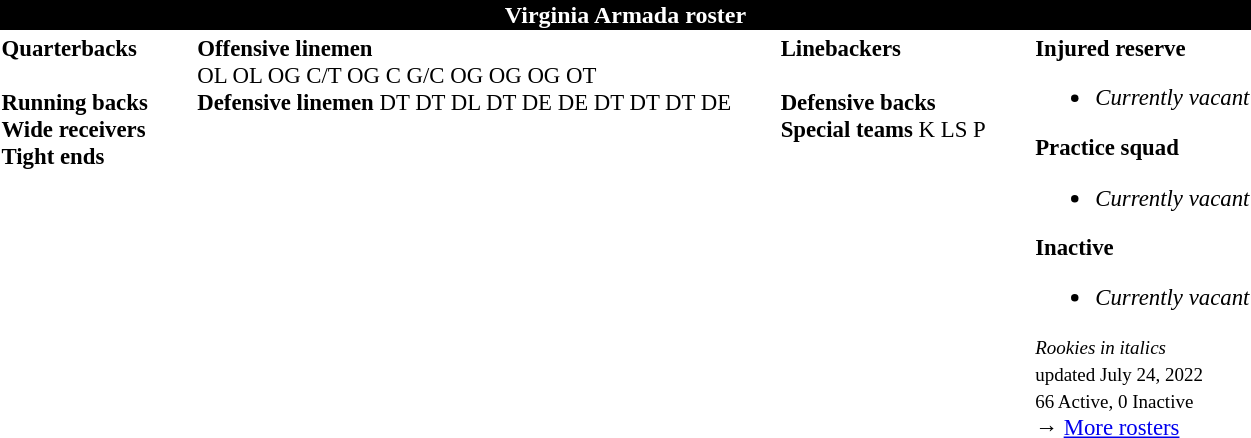<table class="toccolours" style="text-align: left;">
<tr>
<th colspan="7" style="background-color:#000000;color:#FFFFFF;text-align:center;">Virginia Armada roster</th>
</tr>
<tr>
<td style="font-size: 95%;vertical-align:top;"><strong>Quarterbacks</strong><br>


<br><strong>Running backs</strong>



<br><strong>Wide receivers</strong>








<br><strong>Tight ends</strong>



</td>
<td style="width: 25px;"></td>
<td style="font-size: 95%;vertical-align:top;"><strong>Offensive linemen</strong><br> OL
 OL
 OG
 C/T
 OG
 C
 G/C
 OG
 OG
 OG
 OT<br><strong>Defensive linemen</strong>
 DT
 DT
 DL
 DT
 DE
 DE
 DT
 DT
 DT
 DE</td>
<td style="width: 25px;"></td>
<td style="font-size: 95%;vertical-align:top;"><strong>Linebackers</strong><br>






<br><strong>Defensive backs</strong>











<br><strong>Special teams</strong>
 K
 LS
 P</td>
<td style="width: 25px;"></td>
<td style="font-size: 95%;vertical-align:top;"><strong>Injured reserve</strong><br><ul><li><em>Currently vacant</em></li></ul><strong>Practice squad</strong><ul><li><em>Currently vacant</em></li></ul><strong>Inactive</strong><ul><li><em>Currently vacant</em></li></ul><small><em>Rookies in italics</em><br>
 updated July 24, 2022<br>
66 Active, 0 Inactive</small><br>→ <a href='#'>More rosters</a></td>
</tr>
<tr>
</tr>
</table>
